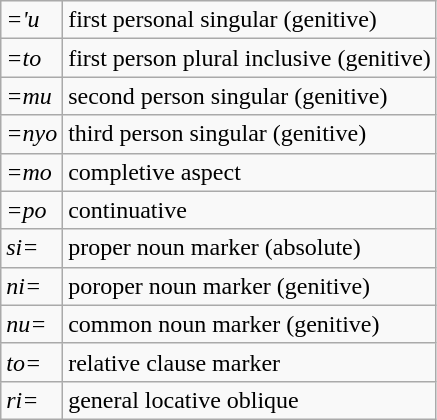<table class="wikitable">
<tr>
<td><em>='u</em></td>
<td>first personal singular (genitive)</td>
</tr>
<tr>
<td><em>=to</em></td>
<td>first person plural inclusive (genitive)</td>
</tr>
<tr>
<td><em>=mu</em></td>
<td>second person singular (genitive)</td>
</tr>
<tr>
<td><em>=nyo</em></td>
<td>third person singular (genitive)</td>
</tr>
<tr>
<td><em>=mo</em></td>
<td>completive aspect</td>
</tr>
<tr>
<td><em>=po</em></td>
<td>continuative</td>
</tr>
<tr>
<td><em>si=</em></td>
<td>proper noun marker (absolute)</td>
</tr>
<tr>
<td><em>ni=</em></td>
<td>poroper noun marker (genitive)</td>
</tr>
<tr>
<td><em>nu=</em></td>
<td>common noun marker (genitive)</td>
</tr>
<tr>
<td><em>to=</em></td>
<td>relative clause marker</td>
</tr>
<tr>
<td><em>ri=</em></td>
<td>general locative oblique</td>
</tr>
</table>
